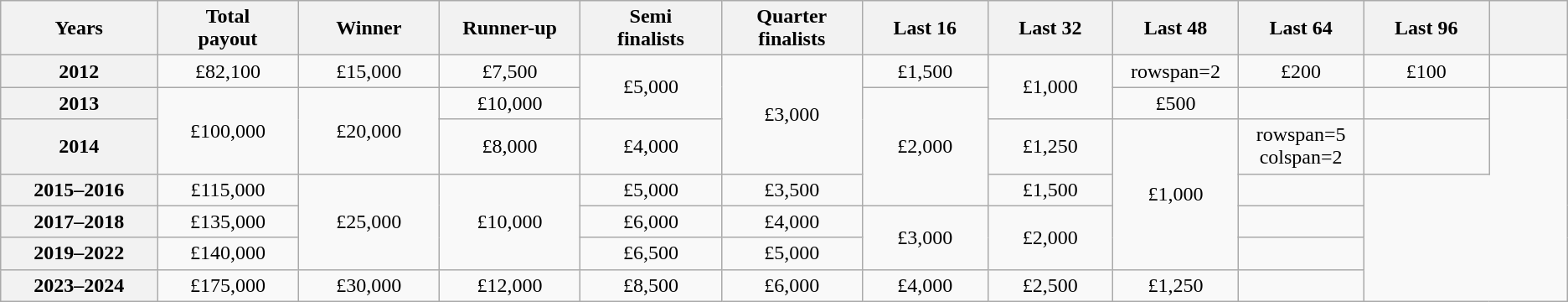<table class="wikitable" style="text-align:center">
<tr>
<th style=width:10%>Years</th>
<th style=width:9%>Total<br>payout</th>
<th style=width:9%>Winner</th>
<th style=width:9%>Runner-up</th>
<th style=width:9%>Semi<br>finalists</th>
<th style=width:9%>Quarter<br>finalists</th>
<th style=width:8%>Last 16</th>
<th style=width:8%>Last 32</th>
<th style=width:8%>Last 48</th>
<th style=width:8%>Last 64</th>
<th style=width:8%>Last 96</th>
<th style=width:5%></th>
</tr>
<tr>
<th>2012</th>
<td>£82,100</td>
<td>£15,000</td>
<td>£7,500</td>
<td rowspan=2>£5,000</td>
<td rowspan=3>£3,000</td>
<td>£1,500</td>
<td rowspan=2>£1,000</td>
<td>rowspan=2 </td>
<td>£200</td>
<td>£100</td>
<td style=text-align:center></td>
</tr>
<tr>
<th>2013</th>
<td rowspan=2>£100,000</td>
<td rowspan=2>£20,000</td>
<td>£10,000</td>
<td rowspan=3>£2,000</td>
<td>£500</td>
<td></td>
<td style=text-align:center></td>
</tr>
<tr>
<th>2014</th>
<td>£8,000</td>
<td>£4,000</td>
<td>£1,250</td>
<td rowspan=4>£1,000</td>
<td>rowspan=5 colspan=2 </td>
<td style=text-align:center></td>
</tr>
<tr>
<th>2015–2016</th>
<td>£115,000</td>
<td rowspan=3>£25,000</td>
<td rowspan=3>£10,000</td>
<td>£5,000</td>
<td>£3,500</td>
<td>£1,500</td>
<td style=text-align:center></td>
</tr>
<tr>
<th>2017–2018</th>
<td>£135,000</td>
<td>£6,000</td>
<td>£4,000</td>
<td rowspan=2>£3,000</td>
<td rowspan=2>£2,000</td>
<td style=text-align:center></td>
</tr>
<tr>
<th>2019–2022</th>
<td>£140,000</td>
<td>£6,500</td>
<td>£5,000</td>
<td style=text-align:center></td>
</tr>
<tr>
<th>2023–2024</th>
<td>£175,000</td>
<td>£30,000</td>
<td>£12,000</td>
<td>£8,500</td>
<td>£6,000</td>
<td>£4,000</td>
<td>£2,500</td>
<td>£1,250</td>
<td style=text-align:center></td>
</tr>
</table>
